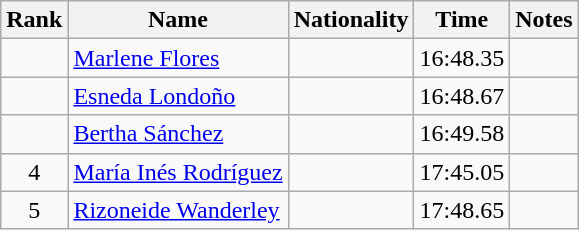<table class="wikitable sortable" style="text-align:center">
<tr>
<th>Rank</th>
<th>Name</th>
<th>Nationality</th>
<th>Time</th>
<th>Notes</th>
</tr>
<tr>
<td></td>
<td align=left><a href='#'>Marlene Flores</a></td>
<td align=left></td>
<td>16:48.35</td>
<td></td>
</tr>
<tr>
<td></td>
<td align=left><a href='#'>Esneda Londoño</a></td>
<td align=left></td>
<td>16:48.67</td>
<td></td>
</tr>
<tr>
<td></td>
<td align=left><a href='#'>Bertha Sánchez</a></td>
<td align=left></td>
<td>16:49.58</td>
<td></td>
</tr>
<tr>
<td>4</td>
<td align=left><a href='#'>María Inés Rodríguez</a></td>
<td align=left></td>
<td>17:45.05</td>
<td></td>
</tr>
<tr>
<td>5</td>
<td align=left><a href='#'>Rizoneide Wanderley</a></td>
<td align=left></td>
<td>17:48.65</td>
<td></td>
</tr>
</table>
